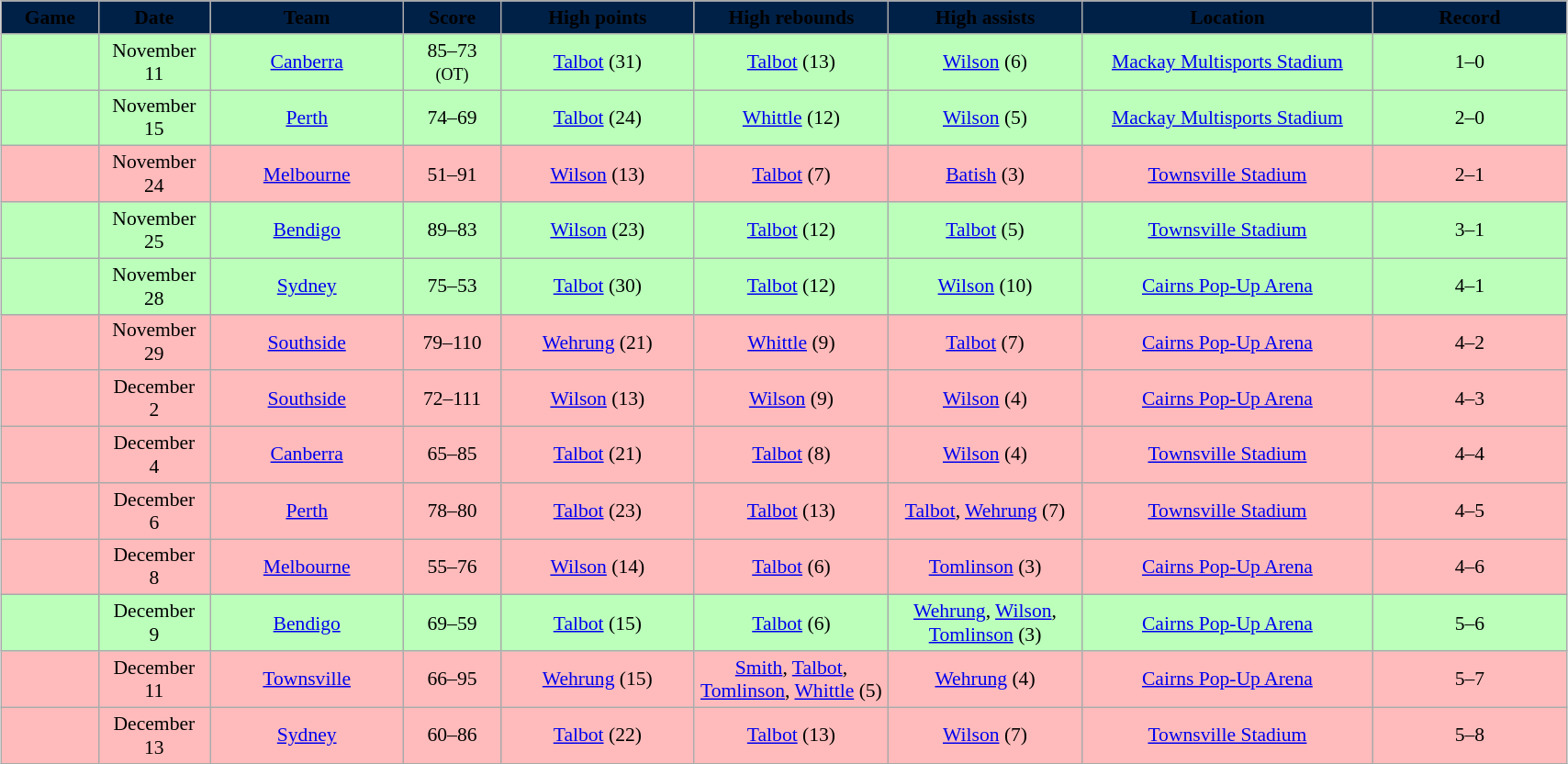<table class="wikitable" style="font-size:90%; text-align: center; width: 90%; margin:1em auto;">
<tr>
<th style="background:#002147; width: 5%;"><span>Game</span></th>
<th style="background:#002147; width: 5%;"><span>Date</span></th>
<th style="background:#002147; width: 10%;"><span>Team</span></th>
<th style="background:#002147; width: 5%;"><span>Score</span></th>
<th style="background:#002147; width: 10%;"><span>High points</span></th>
<th style="background:#002147; width: 10%;"><span>High rebounds</span></th>
<th style="background:#002147; width: 10%;"><span>High assists</span></th>
<th style="background:#002147; width: 15%;"><span>Location</span></th>
<th style="background:#002147; width: 10%;"><span>Record</span></th>
</tr>
<tr style= "background:#bfb;">
<td></td>
<td>November <br> 11</td>
<td><a href='#'>Canberra</a></td>
<td>85–73 <br><small>(OT)</small></td>
<td><a href='#'>Talbot</a> (31)</td>
<td><a href='#'>Talbot</a> (13)</td>
<td><a href='#'>Wilson</a> (6)</td>
<td><a href='#'>Mackay Multisports Stadium</a></td>
<td>1–0</td>
</tr>
<tr style= "background:#bfb;">
<td></td>
<td>November <br> 15</td>
<td><a href='#'>Perth</a></td>
<td>74–69</td>
<td><a href='#'>Talbot</a> (24)</td>
<td><a href='#'>Whittle</a> (12)</td>
<td><a href='#'>Wilson</a> (5)</td>
<td><a href='#'>Mackay Multisports Stadium</a></td>
<td>2–0</td>
</tr>
<tr style= "background:#fbb;">
<td></td>
<td>November <br> 24</td>
<td><a href='#'>Melbourne</a></td>
<td>51–91</td>
<td><a href='#'>Wilson</a> (13)</td>
<td><a href='#'>Talbot</a> (7)</td>
<td><a href='#'>Batish</a> (3)</td>
<td><a href='#'>Townsville Stadium</a></td>
<td>2–1</td>
</tr>
<tr style= "background:#bfb;">
<td></td>
<td>November <br> 25</td>
<td><a href='#'>Bendigo</a></td>
<td>89–83</td>
<td><a href='#'>Wilson</a> (23)</td>
<td><a href='#'>Talbot</a> (12)</td>
<td><a href='#'>Talbot</a> (5)</td>
<td><a href='#'>Townsville Stadium</a></td>
<td>3–1</td>
</tr>
<tr style= "background:#bfb;">
<td></td>
<td>November <br> 28</td>
<td><a href='#'>Sydney</a></td>
<td>75–53</td>
<td><a href='#'>Talbot</a> (30)</td>
<td><a href='#'>Talbot</a> (12)</td>
<td><a href='#'>Wilson</a> (10)</td>
<td><a href='#'>Cairns Pop-Up Arena</a></td>
<td>4–1</td>
</tr>
<tr style= "background:#fbb;">
<td></td>
<td>November <br> 29</td>
<td><a href='#'>Southside</a></td>
<td>79–110</td>
<td><a href='#'>Wehrung</a> (21)</td>
<td><a href='#'>Whittle</a> (9)</td>
<td><a href='#'>Talbot</a> (7)</td>
<td><a href='#'>Cairns Pop-Up Arena</a></td>
<td>4–2</td>
</tr>
<tr style= "background:#fbb;">
<td></td>
<td>December <br> 2</td>
<td><a href='#'>Southside</a></td>
<td>72–111</td>
<td><a href='#'>Wilson</a> (13)</td>
<td><a href='#'>Wilson</a> (9)</td>
<td><a href='#'>Wilson</a> (4)</td>
<td><a href='#'>Cairns Pop-Up Arena</a></td>
<td>4–3</td>
</tr>
<tr style= "background:#fbb;">
<td></td>
<td>December <br> 4</td>
<td><a href='#'>Canberra</a></td>
<td>65–85</td>
<td><a href='#'>Talbot</a> (21)</td>
<td><a href='#'>Talbot</a> (8)</td>
<td><a href='#'>Wilson</a> (4)</td>
<td><a href='#'>Townsville Stadium</a></td>
<td>4–4</td>
</tr>
<tr style= "background:#fbb;">
<td></td>
<td>December <br> 6</td>
<td><a href='#'>Perth</a></td>
<td>78–80</td>
<td><a href='#'>Talbot</a> (23)</td>
<td><a href='#'>Talbot</a> (13)</td>
<td><a href='#'>Talbot</a>, <a href='#'>Wehrung</a> (7)</td>
<td><a href='#'>Townsville Stadium</a></td>
<td>4–5</td>
</tr>
<tr style= "background:#fbb;">
<td></td>
<td>December <br> 8</td>
<td><a href='#'>Melbourne</a></td>
<td>55–76</td>
<td><a href='#'>Wilson</a> (14)</td>
<td><a href='#'>Talbot</a> (6)</td>
<td><a href='#'>Tomlinson</a> (3)</td>
<td><a href='#'>Cairns Pop-Up Arena</a></td>
<td>4–6</td>
</tr>
<tr style= "background:#bfb;">
<td></td>
<td>December <br> 9</td>
<td><a href='#'>Bendigo</a></td>
<td>69–59</td>
<td><a href='#'>Talbot</a> (15)</td>
<td><a href='#'>Talbot</a> (6)</td>
<td><a href='#'>Wehrung</a>, <a href='#'>Wilson</a>,<br> <a href='#'>Tomlinson</a> (3)</td>
<td><a href='#'>Cairns Pop-Up Arena</a></td>
<td>5–6</td>
</tr>
<tr style= "background:#fbb;">
<td></td>
<td>December <br> 11</td>
<td><a href='#'>Townsville</a></td>
<td>66–95</td>
<td><a href='#'>Wehrung</a> (15)</td>
<td><a href='#'>Smith</a>, <a href='#'>Talbot</a>,<br> <a href='#'>Tomlinson</a>, <a href='#'>Whittle</a> (5)</td>
<td><a href='#'>Wehrung</a> (4)</td>
<td><a href='#'>Cairns Pop-Up Arena</a></td>
<td>5–7</td>
</tr>
<tr style= "background:#fbb;">
<td></td>
<td>December <br> 13</td>
<td><a href='#'>Sydney</a></td>
<td>60–86</td>
<td><a href='#'>Talbot</a> (22)</td>
<td><a href='#'>Talbot</a> (13)</td>
<td><a href='#'>Wilson</a> (7)</td>
<td><a href='#'>Townsville Stadium</a></td>
<td>5–8</td>
</tr>
</table>
